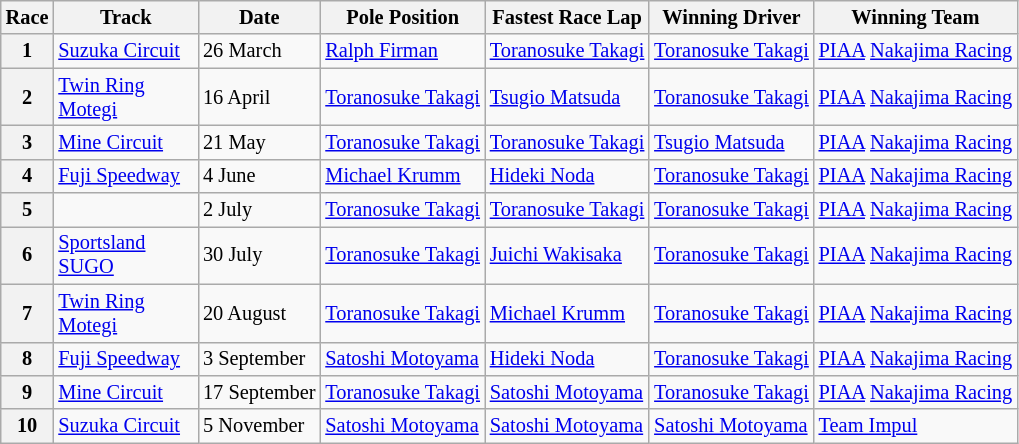<table class="wikitable" style="font-size:85%">
<tr>
<th>Race</th>
<th>Track</th>
<th>Date</th>
<th>Pole Position</th>
<th>Fastest Race Lap</th>
<th>Winning Driver</th>
<th>Winning Team</th>
</tr>
<tr>
<th>1</th>
<td width="90" align="left"><a href='#'>Suzuka Circuit</a></td>
<td align="left">26 March</td>
<td align="left"> <a href='#'>Ralph Firman</a></td>
<td align="left"> <a href='#'>Toranosuke Takagi</a></td>
<td align="left"> <a href='#'>Toranosuke Takagi</a></td>
<td><a href='#'>PIAA</a> <a href='#'>Nakajima Racing</a></td>
</tr>
<tr>
<th>2</th>
<td align="left"><a href='#'>Twin Ring Motegi</a></td>
<td align="left">16 April</td>
<td align="left"> <a href='#'>Toranosuke Takagi</a></td>
<td align="left"> <a href='#'>Tsugio Matsuda</a></td>
<td align="left"> <a href='#'>Toranosuke Takagi</a></td>
<td><a href='#'>PIAA</a> <a href='#'>Nakajima Racing</a></td>
</tr>
<tr>
<th>3</th>
<td align="left"><a href='#'>Mine Circuit</a></td>
<td align="left">21 May</td>
<td align="left"> <a href='#'>Toranosuke Takagi</a></td>
<td align="left"> <a href='#'>Toranosuke Takagi</a></td>
<td align="left"> <a href='#'>Tsugio Matsuda</a></td>
<td><a href='#'>PIAA</a> <a href='#'>Nakajima Racing</a></td>
</tr>
<tr>
<th>4</th>
<td align="left"><a href='#'>Fuji Speedway</a></td>
<td align="left">4 June</td>
<td align="left"> <a href='#'>Michael Krumm</a></td>
<td align="left"> <a href='#'>Hideki Noda</a></td>
<td align="left"> <a href='#'>Toranosuke Takagi</a></td>
<td><a href='#'>PIAA</a> <a href='#'>Nakajima Racing</a></td>
</tr>
<tr>
<th>5</th>
<td align="left"></td>
<td align="left">2 July</td>
<td align="left"> <a href='#'>Toranosuke Takagi</a></td>
<td align="left"> <a href='#'>Toranosuke Takagi</a></td>
<td align="left"> <a href='#'>Toranosuke Takagi</a></td>
<td><a href='#'>PIAA</a> <a href='#'>Nakajima Racing</a></td>
</tr>
<tr>
<th>6</th>
<td align="left"><a href='#'>Sportsland SUGO</a></td>
<td align="left">30 July</td>
<td align="left"> <a href='#'>Toranosuke Takagi</a></td>
<td align="left"> <a href='#'>Juichi Wakisaka</a></td>
<td align="left"> <a href='#'>Toranosuke Takagi</a></td>
<td><a href='#'>PIAA</a> <a href='#'>Nakajima Racing</a></td>
</tr>
<tr>
<th>7</th>
<td align="left"><a href='#'>Twin Ring Motegi</a></td>
<td align="left">20 August</td>
<td align="left"> <a href='#'>Toranosuke Takagi</a></td>
<td align="left"> <a href='#'>Michael Krumm</a></td>
<td align="left"> <a href='#'>Toranosuke Takagi</a></td>
<td><a href='#'>PIAA</a> <a href='#'>Nakajima Racing</a></td>
</tr>
<tr>
<th>8</th>
<td align="left"><a href='#'>Fuji Speedway</a></td>
<td align="left">3 September</td>
<td align="left"> <a href='#'>Satoshi Motoyama</a></td>
<td align="left"> <a href='#'>Hideki Noda</a></td>
<td align="left"> <a href='#'>Toranosuke Takagi</a></td>
<td><a href='#'>PIAA</a> <a href='#'>Nakajima Racing</a></td>
</tr>
<tr>
<th>9</th>
<td align="left"><a href='#'>Mine Circuit</a></td>
<td align="left">17 September</td>
<td align="left"> <a href='#'>Toranosuke Takagi</a></td>
<td align="left"> <a href='#'>Satoshi Motoyama</a></td>
<td align="left"> <a href='#'>Toranosuke Takagi</a></td>
<td><a href='#'>PIAA</a> <a href='#'>Nakajima Racing</a></td>
</tr>
<tr>
<th>10</th>
<td align="left"><a href='#'>Suzuka Circuit</a></td>
<td align="left">5 November</td>
<td align="left"> <a href='#'>Satoshi Motoyama</a></td>
<td align="left"> <a href='#'>Satoshi Motoyama</a></td>
<td align="left"> <a href='#'>Satoshi Motoyama</a></td>
<td><a href='#'>Team Impul</a></td>
</tr>
</table>
